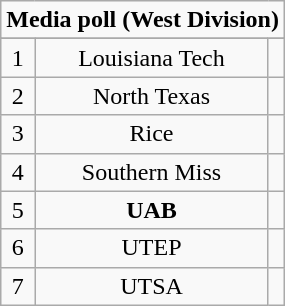<table class="wikitable" style="display: inline-table;">
<tr>
<td align="center" Colspan="3"><strong>Media poll (West Division)</strong></td>
</tr>
<tr align="center">
</tr>
<tr align="center">
<td>1</td>
<td>Louisiana Tech</td>
<td></td>
</tr>
<tr align="center">
<td>2</td>
<td>North Texas</td>
<td></td>
</tr>
<tr align="center">
<td>3</td>
<td>Rice</td>
<td></td>
</tr>
<tr align="center">
<td>4</td>
<td>Southern Miss</td>
<td></td>
</tr>
<tr align="center">
<td>5</td>
<td><strong>UAB</strong></td>
<td></td>
</tr>
<tr align="center">
<td>6</td>
<td>UTEP</td>
<td></td>
</tr>
<tr align="center">
<td>7</td>
<td>UTSA</td>
<td></td>
</tr>
</table>
